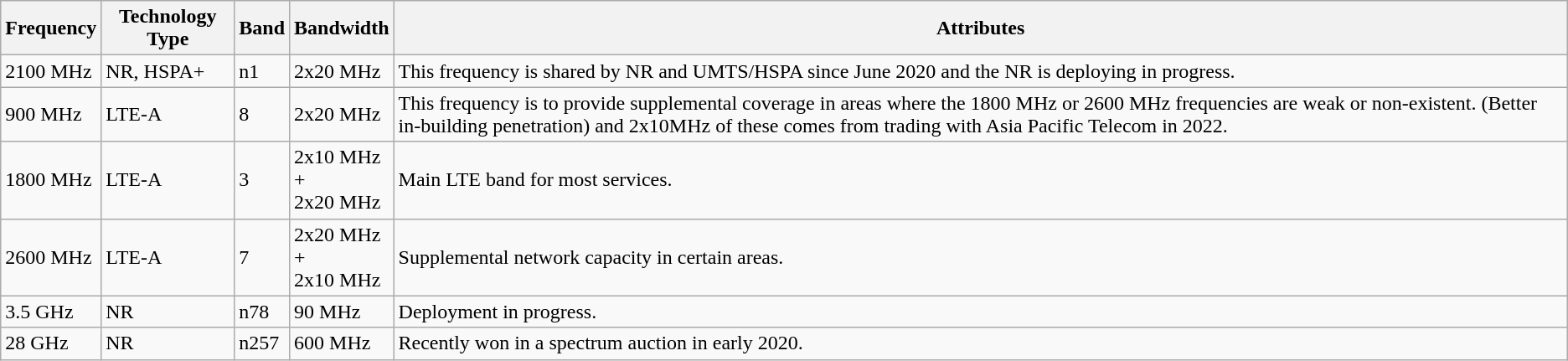<table class="wikitable">
<tr>
<th>Frequency</th>
<th>Technology Type</th>
<th>Band</th>
<th>Bandwidth</th>
<th>Attributes</th>
</tr>
<tr>
<td>2100 MHz</td>
<td>NR, HSPA+</td>
<td>n1</td>
<td>2x20 MHz</td>
<td>This frequency is shared by NR and UMTS/HSPA since June 2020 and the NR is deploying in progress.</td>
</tr>
<tr>
<td>900 MHz</td>
<td>LTE-A</td>
<td>8</td>
<td>2x20 MHz</td>
<td>This frequency is to provide supplemental coverage in areas where the 1800 MHz or 2600 MHz frequencies are weak or non-existent. (Better in-building penetration) and 2x10MHz of these comes from trading with Asia Pacific Telecom in 2022.</td>
</tr>
<tr>
<td>1800 MHz</td>
<td>LTE-A</td>
<td>3</td>
<td>2x10 MHz <br> + <br> 2x20 MHz</td>
<td>Main LTE band for most services.</td>
</tr>
<tr>
<td>2600 MHz</td>
<td>LTE-A</td>
<td>7</td>
<td>2x20 MHz <br> + <br> 2x10 MHz</td>
<td>Supplemental network capacity in certain areas.</td>
</tr>
<tr>
<td>3.5 GHz</td>
<td>NR</td>
<td>n78</td>
<td>90 MHz</td>
<td>Deployment in progress.</td>
</tr>
<tr>
<td>28 GHz</td>
<td>NR</td>
<td>n257</td>
<td>600 MHz</td>
<td>Recently won in a spectrum auction in early 2020.</td>
</tr>
</table>
